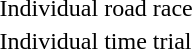<table>
<tr>
<td>Individual road race</td>
<td></td>
<td></td>
<td></td>
</tr>
<tr>
<td>Individual time trial</td>
<td></td>
<td></td>
<td></td>
</tr>
</table>
